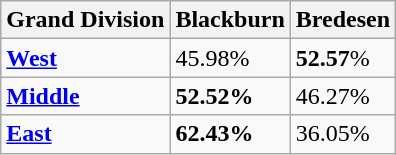<table class="wikitable sortable">
<tr>
<th>Grand Division</th>
<th>Blackburn</th>
<th>Bredesen</th>
</tr>
<tr>
<td><strong><a href='#'>West</a></strong></td>
<td>45.98%</td>
<td><strong>52.57</strong>%</td>
</tr>
<tr>
<td><strong><a href='#'>Middle</a></strong></td>
<td><strong>52.52%</strong></td>
<td>46.27%</td>
</tr>
<tr>
<td><a href='#'><strong>East</strong></a></td>
<td><strong>62.43%</strong></td>
<td>36.05%</td>
</tr>
</table>
